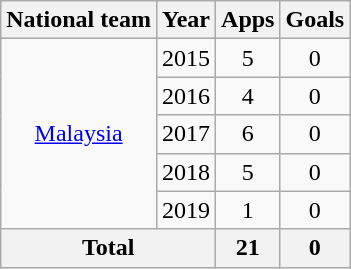<table class=wikitable style="text-align: center;">
<tr>
<th>National team</th>
<th>Year</th>
<th>Apps</th>
<th>Goals</th>
</tr>
<tr>
<td rowspan="5"><a href='#'>Malaysia</a></td>
<td>2015</td>
<td>5</td>
<td>0</td>
</tr>
<tr>
<td>2016</td>
<td>4</td>
<td>0</td>
</tr>
<tr>
<td>2017</td>
<td>6</td>
<td>0</td>
</tr>
<tr>
<td>2018</td>
<td>5</td>
<td>0</td>
</tr>
<tr>
<td>2019</td>
<td>1</td>
<td>0</td>
</tr>
<tr>
<th colspan="2">Total</th>
<th>21</th>
<th>0</th>
</tr>
</table>
